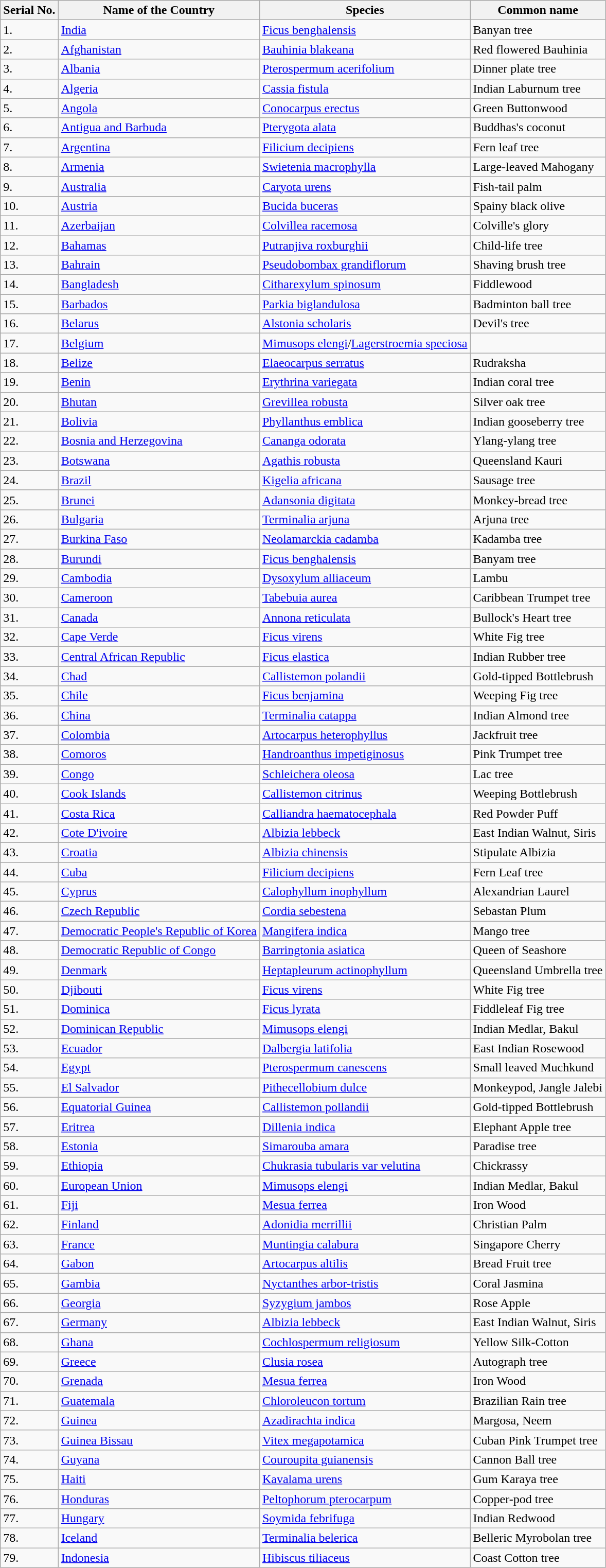<table class="wikitable sortable">
<tr>
<th>Serial No.</th>
<th>Name of the Country</th>
<th>Species</th>
<th>Common name</th>
</tr>
<tr>
<td>1.</td>
<td><a href='#'>India</a></td>
<td><a href='#'>Ficus benghalensis</a></td>
<td>Banyan tree</td>
</tr>
<tr>
<td>2.</td>
<td><a href='#'>Afghanistan</a></td>
<td><a href='#'>Bauhinia blakeana</a></td>
<td>Red flowered Bauhinia</td>
</tr>
<tr>
<td>3.</td>
<td><a href='#'>Albania</a></td>
<td><a href='#'>Pterospermum acerifolium</a></td>
<td>Dinner plate tree</td>
</tr>
<tr>
<td>4.</td>
<td><a href='#'>Algeria</a></td>
<td><a href='#'>Cassia fistula</a></td>
<td>Indian Laburnum tree</td>
</tr>
<tr>
<td>5.</td>
<td><a href='#'>Angola</a></td>
<td><a href='#'>Conocarpus erectus</a></td>
<td>Green Buttonwood</td>
</tr>
<tr>
<td>6.</td>
<td><a href='#'>Antigua and Barbuda</a></td>
<td><a href='#'>Pterygota alata</a></td>
<td>Buddhas's coconut</td>
</tr>
<tr>
<td>7.</td>
<td><a href='#'>Argentina</a></td>
<td><a href='#'>Filicium decipiens</a></td>
<td>Fern leaf tree</td>
</tr>
<tr>
<td>8.</td>
<td><a href='#'>Armenia</a></td>
<td><a href='#'>Swietenia macrophylla</a></td>
<td>Large-leaved Mahogany</td>
</tr>
<tr>
<td>9.</td>
<td><a href='#'>Australia</a></td>
<td><a href='#'>Caryota urens</a></td>
<td>Fish-tail palm</td>
</tr>
<tr>
<td>10.</td>
<td><a href='#'>Austria</a></td>
<td><a href='#'>Bucida buceras</a></td>
<td>Spainy black olive</td>
</tr>
<tr>
<td>11.</td>
<td><a href='#'>Azerbaijan</a></td>
<td><a href='#'>Colvillea racemosa</a></td>
<td>Colville's glory</td>
</tr>
<tr>
<td>12.</td>
<td><a href='#'>Bahamas</a></td>
<td><a href='#'>Putranjiva roxburghii</a></td>
<td>Child-life tree</td>
</tr>
<tr>
<td>13.</td>
<td><a href='#'>Bahrain</a></td>
<td><a href='#'>Pseudobombax grandiflorum</a></td>
<td>Shaving brush tree</td>
</tr>
<tr>
<td>14.</td>
<td><a href='#'>Bangladesh</a></td>
<td><a href='#'>Citharexylum spinosum</a></td>
<td>Fiddlewood</td>
</tr>
<tr>
<td>15.</td>
<td><a href='#'>Barbados</a></td>
<td><a href='#'>Parkia biglandulosa</a></td>
<td>Badminton ball tree</td>
</tr>
<tr>
<td>16.</td>
<td><a href='#'>Belarus</a></td>
<td><a href='#'>Alstonia scholaris</a></td>
<td>Devil's tree</td>
</tr>
<tr>
<td>17.</td>
<td><a href='#'>Belgium</a></td>
<td><a href='#'>Mimusops elengi</a>/<a href='#'>Lagerstroemia speciosa</a></td>
<td></td>
</tr>
<tr>
<td>18.</td>
<td><a href='#'>Belize</a></td>
<td><a href='#'>Elaeocarpus serratus</a></td>
<td>Rudraksha</td>
</tr>
<tr>
<td>19.</td>
<td><a href='#'>Benin</a></td>
<td><a href='#'>Erythrina variegata</a></td>
<td>Indian coral tree</td>
</tr>
<tr>
<td>20.</td>
<td><a href='#'>Bhutan</a></td>
<td><a href='#'>Grevillea robusta</a></td>
<td>Silver oak tree</td>
</tr>
<tr>
<td>21.</td>
<td><a href='#'>Bolivia</a></td>
<td><a href='#'>Phyllanthus emblica</a></td>
<td>Indian gooseberry tree</td>
</tr>
<tr>
<td>22.</td>
<td><a href='#'>Bosnia and Herzegovina</a></td>
<td><a href='#'>Cananga odorata</a></td>
<td>Ylang-ylang tree</td>
</tr>
<tr>
<td>23.</td>
<td><a href='#'>Botswana</a></td>
<td><a href='#'>Agathis robusta</a></td>
<td>Queensland Kauri</td>
</tr>
<tr>
<td>24.</td>
<td><a href='#'>Brazil</a></td>
<td><a href='#'>Kigelia africana</a></td>
<td>Sausage tree</td>
</tr>
<tr>
<td>25.</td>
<td><a href='#'>Brunei</a></td>
<td><a href='#'>Adansonia digitata</a></td>
<td>Monkey-bread tree</td>
</tr>
<tr>
<td>26.</td>
<td><a href='#'>Bulgaria</a></td>
<td><a href='#'>Terminalia arjuna</a></td>
<td>Arjuna tree</td>
</tr>
<tr>
<td>27.</td>
<td><a href='#'>Burkina Faso</a></td>
<td><a href='#'>Neolamarckia cadamba</a></td>
<td>Kadamba tree</td>
</tr>
<tr>
<td>28.</td>
<td><a href='#'>Burundi</a></td>
<td><a href='#'>Ficus benghalensis</a></td>
<td>Banyam tree</td>
</tr>
<tr>
<td>29.</td>
<td><a href='#'>Cambodia</a></td>
<td><a href='#'>Dysoxylum alliaceum</a></td>
<td>Lambu</td>
</tr>
<tr>
<td>30.</td>
<td><a href='#'>Cameroon</a></td>
<td><a href='#'>Tabebuia aurea</a></td>
<td>Caribbean Trumpet tree</td>
</tr>
<tr>
<td>31.</td>
<td><a href='#'>Canada</a></td>
<td><a href='#'>Annona reticulata</a></td>
<td>Bullock's Heart tree</td>
</tr>
<tr>
<td>32.</td>
<td><a href='#'>Cape Verde</a></td>
<td><a href='#'>Ficus virens</a></td>
<td>White Fig tree</td>
</tr>
<tr>
<td>33.</td>
<td><a href='#'>Central African Republic</a></td>
<td><a href='#'>Ficus elastica</a></td>
<td>Indian Rubber tree</td>
</tr>
<tr>
<td>34.</td>
<td><a href='#'>Chad</a></td>
<td><a href='#'>Callistemon polandii</a></td>
<td>Gold-tipped Bottlebrush</td>
</tr>
<tr>
<td>35.</td>
<td><a href='#'>Chile</a></td>
<td><a href='#'>Ficus benjamina</a></td>
<td>Weeping Fig tree</td>
</tr>
<tr>
<td>36.</td>
<td><a href='#'>China</a></td>
<td><a href='#'>Terminalia catappa</a></td>
<td>Indian Almond tree</td>
</tr>
<tr>
<td>37.</td>
<td><a href='#'>Colombia</a></td>
<td><a href='#'>Artocarpus heterophyllus</a></td>
<td>Jackfruit tree</td>
</tr>
<tr>
<td>38.</td>
<td><a href='#'>Comoros</a></td>
<td><a href='#'>Handroanthus impetiginosus</a></td>
<td>Pink Trumpet tree</td>
</tr>
<tr>
<td>39.</td>
<td><a href='#'>Congo</a></td>
<td><a href='#'>Schleichera oleosa</a></td>
<td>Lac tree</td>
</tr>
<tr>
<td>40.</td>
<td><a href='#'>Cook Islands</a></td>
<td><a href='#'>Callistemon citrinus</a></td>
<td>Weeping Bottlebrush</td>
</tr>
<tr>
<td>41.</td>
<td><a href='#'>Costa Rica</a></td>
<td><a href='#'>Calliandra haematocephala</a></td>
<td>Red Powder Puff</td>
</tr>
<tr>
<td>42.</td>
<td><a href='#'>Cote D'ivoire</a></td>
<td><a href='#'>Albizia lebbeck</a></td>
<td>East Indian Walnut, Siris</td>
</tr>
<tr>
<td>43.</td>
<td><a href='#'>Croatia</a></td>
<td><a href='#'>Albizia chinensis</a></td>
<td>Stipulate Albizia</td>
</tr>
<tr>
<td>44.</td>
<td><a href='#'>Cuba</a></td>
<td><a href='#'>Filicium decipiens</a></td>
<td>Fern Leaf tree</td>
</tr>
<tr>
<td>45.</td>
<td><a href='#'>Cyprus</a></td>
<td><a href='#'>Calophyllum inophyllum</a></td>
<td>Alexandrian Laurel</td>
</tr>
<tr>
<td>46.</td>
<td><a href='#'>Czech Republic</a></td>
<td><a href='#'>Cordia sebestena</a></td>
<td>Sebastan Plum</td>
</tr>
<tr>
<td>47.</td>
<td><a href='#'>Democratic People's Republic of Korea</a></td>
<td><a href='#'>Mangifera indica</a></td>
<td>Mango tree</td>
</tr>
<tr>
<td>48.</td>
<td><a href='#'>Democratic Republic of Congo</a></td>
<td><a href='#'>Barringtonia asiatica</a></td>
<td>Queen of Seashore</td>
</tr>
<tr>
<td>49.</td>
<td><a href='#'>Denmark</a></td>
<td><a href='#'>Heptapleurum actinophyllum</a></td>
<td>Queensland Umbrella tree</td>
</tr>
<tr>
<td>50.</td>
<td><a href='#'>Djibouti</a></td>
<td><a href='#'>Ficus virens</a></td>
<td>White Fig tree</td>
</tr>
<tr>
<td>51.</td>
<td><a href='#'>Dominica</a></td>
<td><a href='#'>Ficus lyrata</a></td>
<td>Fiddleleaf Fig tree</td>
</tr>
<tr>
<td>52.</td>
<td><a href='#'>Dominican Republic</a></td>
<td><a href='#'>Mimusops elengi</a></td>
<td>Indian Medlar, Bakul</td>
</tr>
<tr>
<td>53.</td>
<td><a href='#'>Ecuador</a></td>
<td><a href='#'>Dalbergia latifolia</a></td>
<td>East Indian Rosewood</td>
</tr>
<tr>
<td>54.</td>
<td><a href='#'>Egypt</a></td>
<td><a href='#'>Pterospermum canescens</a></td>
<td>Small leaved Muchkund</td>
</tr>
<tr>
<td>55.</td>
<td><a href='#'>El Salvador</a></td>
<td><a href='#'>Pithecellobium dulce</a></td>
<td>Monkeypod, Jangle Jalebi</td>
</tr>
<tr>
<td>56.</td>
<td><a href='#'>Equatorial Guinea</a></td>
<td><a href='#'>Callistemon pollandii</a></td>
<td>Gold-tipped Bottlebrush</td>
</tr>
<tr>
<td>57.</td>
<td><a href='#'>Eritrea</a></td>
<td><a href='#'>Dillenia indica</a></td>
<td>Elephant Apple tree</td>
</tr>
<tr>
<td>58.</td>
<td><a href='#'>Estonia</a></td>
<td><a href='#'>Simarouba amara</a></td>
<td>Paradise tree</td>
</tr>
<tr>
<td>59.</td>
<td><a href='#'>Ethiopia</a></td>
<td><a href='#'>Chukrasia tubularis var velutina</a></td>
<td>Chickrassy</td>
</tr>
<tr>
<td>60.</td>
<td><a href='#'>European Union</a></td>
<td><a href='#'>Mimusops elengi</a></td>
<td>Indian Medlar, Bakul</td>
</tr>
<tr>
<td>61.</td>
<td><a href='#'>Fiji</a></td>
<td><a href='#'>Mesua ferrea</a></td>
<td>Iron Wood</td>
</tr>
<tr>
<td>62.</td>
<td><a href='#'>Finland</a></td>
<td><a href='#'>Adonidia merrillii</a></td>
<td>Christian Palm</td>
</tr>
<tr>
<td>63.</td>
<td><a href='#'>France</a></td>
<td><a href='#'>Muntingia calabura</a></td>
<td>Singapore Cherry</td>
</tr>
<tr>
<td>64.</td>
<td><a href='#'>Gabon</a></td>
<td><a href='#'>Artocarpus altilis</a></td>
<td>Bread Fruit tree</td>
</tr>
<tr>
<td>65.</td>
<td><a href='#'>Gambia</a></td>
<td><a href='#'>Nyctanthes arbor-tristis</a></td>
<td>Coral Jasmina</td>
</tr>
<tr>
<td>66.</td>
<td><a href='#'>Georgia</a></td>
<td><a href='#'>Syzygium jambos</a></td>
<td>Rose Apple</td>
</tr>
<tr>
<td>67.</td>
<td><a href='#'>Germany</a></td>
<td><a href='#'>Albizia lebbeck</a></td>
<td>East Indian Walnut, Siris</td>
</tr>
<tr>
<td>68.</td>
<td><a href='#'>Ghana</a></td>
<td><a href='#'>Cochlospermum religiosum</a></td>
<td>Yellow Silk-Cotton</td>
</tr>
<tr>
<td>69.</td>
<td><a href='#'>Greece</a></td>
<td><a href='#'>Clusia rosea</a></td>
<td>Autograph tree</td>
</tr>
<tr>
<td>70.</td>
<td><a href='#'>Grenada</a></td>
<td><a href='#'>Mesua ferrea</a></td>
<td>Iron Wood</td>
</tr>
<tr>
<td>71.</td>
<td><a href='#'>Guatemala</a></td>
<td><a href='#'>Chloroleucon tortum</a></td>
<td>Brazilian Rain tree</td>
</tr>
<tr>
<td>72.</td>
<td><a href='#'>Guinea</a></td>
<td><a href='#'>Azadirachta indica</a></td>
<td>Margosa, Neem</td>
</tr>
<tr>
<td>73.</td>
<td><a href='#'>Guinea Bissau</a></td>
<td><a href='#'>Vitex megapotamica</a></td>
<td>Cuban Pink Trumpet tree</td>
</tr>
<tr>
<td>74.</td>
<td><a href='#'>Guyana</a></td>
<td><a href='#'>Couroupita guianensis</a></td>
<td>Cannon Ball tree</td>
</tr>
<tr>
<td>75.</td>
<td><a href='#'>Haiti</a></td>
<td><a href='#'>Kavalama urens</a></td>
<td>Gum Karaya tree</td>
</tr>
<tr>
<td>76.</td>
<td><a href='#'>Honduras</a></td>
<td><a href='#'>Peltophorum pterocarpum</a></td>
<td>Copper-pod tree</td>
</tr>
<tr>
<td>77.</td>
<td><a href='#'>Hungary</a></td>
<td><a href='#'>Soymida febrifuga</a></td>
<td>Indian Redwood</td>
</tr>
<tr>
<td>78.</td>
<td><a href='#'>Iceland</a></td>
<td><a href='#'>Terminalia belerica</a></td>
<td>Belleric Myrobolan tree</td>
</tr>
<tr>
<td>79.</td>
<td><a href='#'>Indonesia</a></td>
<td><a href='#'>Hibiscus tiliaceus</a></td>
<td>Coast Cotton tree</td>
</tr>
</table>
